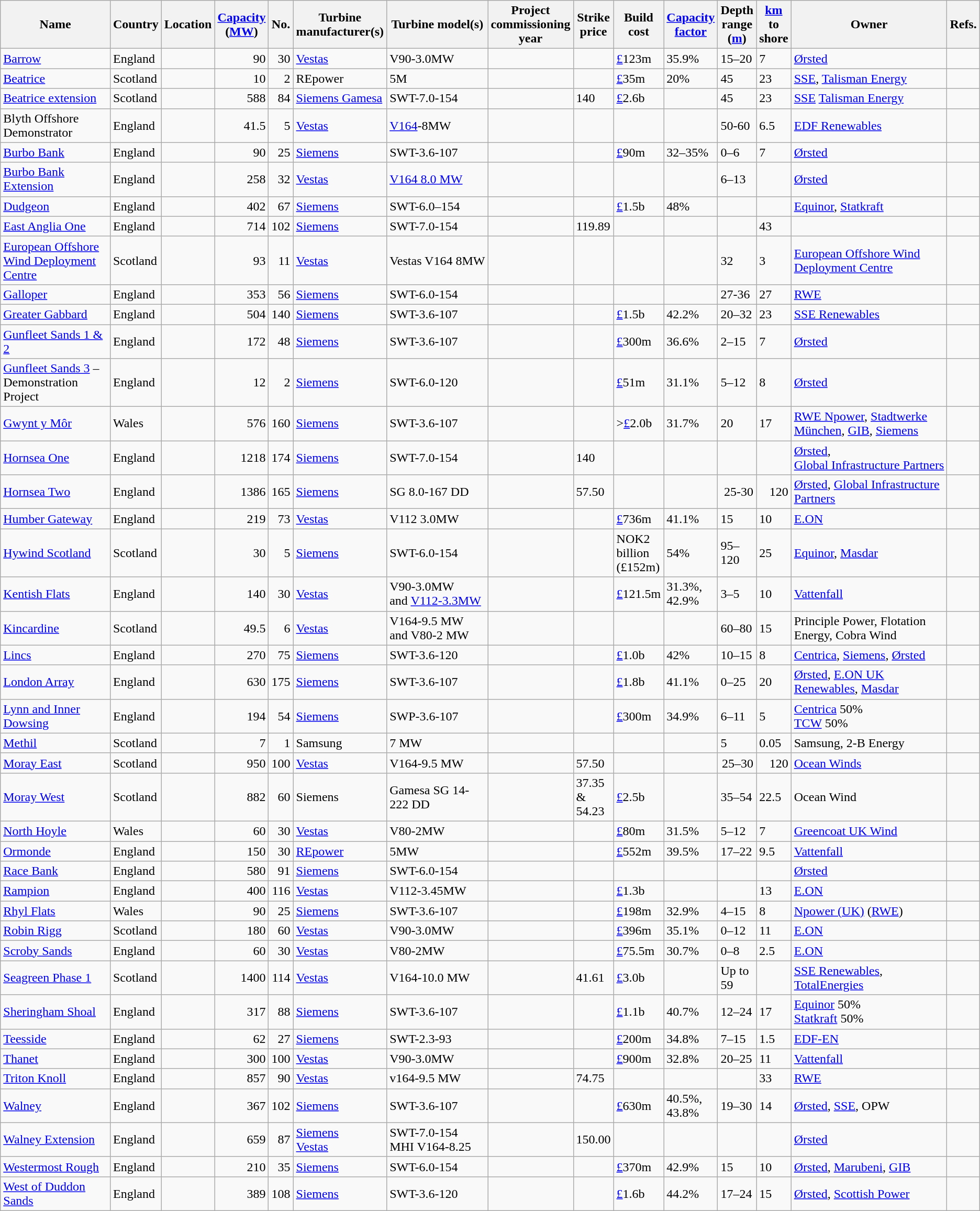<table class="wikitable sortable sort-under-center">
<tr>
<th width=150>Name</th>
<th>Country</th>
<th>Location</th>
<th><a href='#'>Capacity</a><br>(<a href='#'>MW</a>)</th>
<th scope="col">No.</th>
<th>Turbine<br>manufacturer(s)</th>
<th scope="col">Turbine model(s)</th>
<th>Project<br>commissioning year</th>
<th>Strike<br>price</th>
<th>Build<br>cost</th>
<th><a href='#'>Capacity<br>factor</a></th>
<th class="unsortable">Depth<br>range (<a href='#'>m</a>)</th>
<th><a href='#'>km</a> to<br>shore</th>
<th>Owner</th>
<th>Refs.</th>
</tr>
<tr>
<td><a href='#'>Barrow</a></td>
<td>England</td>
<td></td>
<td style="text-align:right;">90</td>
<td style="text-align:right;">30</td>
<td><a href='#'>Vestas</a></td>
<td>V90-3.0MW</td>
<td></td>
<td></td>
<td><a href='#'>£</a>123m</td>
<td>35.9%</td>
<td>15–20</td>
<td>7</td>
<td><a href='#'>Ørsted</a></td>
<td></td>
</tr>
<tr>
<td><a href='#'>Beatrice</a></td>
<td>Scotland</td>
<td></td>
<td style="text-align:right;">10</td>
<td style="text-align:right;">2</td>
<td>REpower</td>
<td>5M</td>
<td></td>
<td></td>
<td><a href='#'>£</a>35m</td>
<td>20%</td>
<td>45</td>
<td>23</td>
<td><a href='#'>SSE</a>, <a href='#'>Talisman Energy</a></td>
<td></td>
</tr>
<tr>
<td><a href='#'>Beatrice extension</a></td>
<td>Scotland</td>
<td></td>
<td style="text-align:right;">588</td>
<td style="text-align:right;">84</td>
<td><a href='#'>Siemens Gamesa</a></td>
<td>SWT-7.0-154</td>
<td></td>
<td>140</td>
<td><a href='#'>£</a>2.6b</td>
<td></td>
<td>45</td>
<td>23</td>
<td><a href='#'>SSE</a> <a href='#'>Talisman Energy</a></td>
<td></td>
</tr>
<tr>
<td>Blyth Offshore Demonstrator</td>
<td>England</td>
<td></td>
<td style="text-align:right;">41.5</td>
<td style="text-align:right;">5</td>
<td><a href='#'>Vestas</a></td>
<td><a href='#'>V164</a>-8MW</td>
<td></td>
<td></td>
<td></td>
<td></td>
<td>50-60</td>
<td>6.5</td>
<td><a href='#'>EDF Renewables</a></td>
<td></td>
</tr>
<tr>
<td><a href='#'>Burbo Bank</a></td>
<td>England</td>
<td></td>
<td style="text-align:right;">90</td>
<td style="text-align:right;">25</td>
<td><a href='#'>Siemens</a></td>
<td>SWT-3.6-107</td>
<td></td>
<td></td>
<td><a href='#'>£</a>90m</td>
<td>32–35%</td>
<td>0–6</td>
<td>7</td>
<td><a href='#'>Ørsted</a></td>
<td></td>
</tr>
<tr>
<td><a href='#'>Burbo Bank Extension</a></td>
<td>England</td>
<td></td>
<td style="text-align:right;">258</td>
<td style="text-align:right;">32</td>
<td><a href='#'>Vestas</a></td>
<td><a href='#'>V164 8.0 MW</a></td>
<td></td>
<td></td>
<td></td>
<td></td>
<td>6–13</td>
<td></td>
<td><a href='#'>Ørsted</a></td>
<td></td>
</tr>
<tr>
<td><a href='#'>Dudgeon</a></td>
<td>England</td>
<td></td>
<td style="text-align:right;">402</td>
<td style="text-align:right;">67</td>
<td><a href='#'>Siemens</a></td>
<td>SWT-6.0–154</td>
<td></td>
<td></td>
<td><a href='#'>£</a>1.5b</td>
<td>48%</td>
<td></td>
<td></td>
<td><a href='#'>Equinor</a>, <a href='#'>Statkraft</a></td>
<td></td>
</tr>
<tr>
<td><a href='#'>East Anglia One</a></td>
<td>England</td>
<td></td>
<td style="text-align:right;">714</td>
<td style="text-align:right;">102</td>
<td><a href='#'>Siemens</a></td>
<td>SWT-7.0-154</td>
<td></td>
<td>119.89</td>
<td></td>
<td></td>
<td></td>
<td>43</td>
<td></td>
<td></td>
</tr>
<tr>
<td><a href='#'>European&nbsp;Offshore Wind Deployment Centre</a></td>
<td>Scotland</td>
<td></td>
<td style="text-align:right;">93</td>
<td style="text-align:right;">11</td>
<td><a href='#'>Vestas</a></td>
<td>Vestas V164 8MW</td>
<td></td>
<td></td>
<td></td>
<td></td>
<td>32</td>
<td>3</td>
<td><a href='#'>European Offshore Wind Deployment Centre</a></td>
<td></td>
</tr>
<tr>
<td><a href='#'>Galloper</a></td>
<td>England</td>
<td></td>
<td style="text-align:right;">353</td>
<td style="text-align:right;">56</td>
<td><a href='#'>Siemens</a></td>
<td>SWT-6.0-154</td>
<td></td>
<td></td>
<td></td>
<td></td>
<td>27-36</td>
<td>27</td>
<td><a href='#'>RWE</a></td>
<td></td>
</tr>
<tr>
<td><a href='#'>Greater Gabbard</a></td>
<td>England</td>
<td></td>
<td style="text-align:right;">504</td>
<td style="text-align:right;">140</td>
<td><a href='#'>Siemens</a></td>
<td>SWT-3.6-107</td>
<td></td>
<td></td>
<td><a href='#'>£</a>1.5b</td>
<td>42.2%</td>
<td>20–32</td>
<td>23</td>
<td><a href='#'>SSE Renewables</a></td>
<td></td>
</tr>
<tr>
<td><a href='#'>Gunfleet Sands 1 & 2</a></td>
<td>England</td>
<td></td>
<td style="text-align:right;">172</td>
<td style="text-align:right;">48</td>
<td><a href='#'>Siemens</a></td>
<td>SWT-3.6-107</td>
<td></td>
<td></td>
<td><a href='#'>£</a>300m</td>
<td>36.6%</td>
<td>2–15</td>
<td>7</td>
<td><a href='#'>Ørsted</a></td>
<td></td>
</tr>
<tr>
<td><a href='#'>Gunfleet Sands 3</a> – Demonstration Project</td>
<td>England</td>
<td></td>
<td style="text-align:right;">12</td>
<td style="text-align:right;">2</td>
<td><a href='#'>Siemens</a></td>
<td>SWT-6.0-120</td>
<td></td>
<td></td>
<td><a href='#'>£</a>51m</td>
<td>31.1%</td>
<td>5–12</td>
<td>8</td>
<td><a href='#'>Ørsted</a></td>
<td></td>
</tr>
<tr>
<td><a href='#'>Gwynt y Môr</a></td>
<td>Wales</td>
<td></td>
<td style="text-align:right;">576</td>
<td style="text-align:right;">160</td>
<td><a href='#'>Siemens</a></td>
<td>SWT-3.6-107</td>
<td></td>
<td></td>
<td>><a href='#'>£</a>2.0b</td>
<td>31.7%</td>
<td>20</td>
<td>17</td>
<td><a href='#'>RWE Npower</a>, <a href='#'>Stadtwerke München</a>, <a href='#'>GIB</a>, <a href='#'>Siemens</a></td>
<td></td>
</tr>
<tr>
<td><a href='#'>Hornsea One</a></td>
<td>England</td>
<td></td>
<td style="text-align:right;">1218</td>
<td style="text-align:right;">174</td>
<td><a href='#'>Siemens</a></td>
<td>SWT-7.0-154</td>
<td></td>
<td>140</td>
<td></td>
<td></td>
<td></td>
<td></td>
<td><a href='#'>Ørsted</a>, <a href='#'>Global&nbsp;Infrastructure&nbsp;Partners</a></td>
<td></td>
</tr>
<tr>
<td><a href='#'>Hornsea Two</a></td>
<td>England</td>
<td></td>
<td style="text-align:right;">1386</td>
<td style="text-align:right;">165</td>
<td><a href='#'>Siemens</a></td>
<td>SG 8.0-167 DD</td>
<td></td>
<td>57.50</td>
<td></td>
<td></td>
<td style="text-align:right;">25-30</td>
<td style="text-align:right;">120</td>
<td><a href='#'>Ørsted</a>, <a href='#'>Global Infrastructure Partners</a></td>
<td></td>
</tr>
<tr>
<td><a href='#'>Humber Gateway</a></td>
<td>England</td>
<td></td>
<td style="text-align:right;">219</td>
<td style="text-align:right;">73</td>
<td><a href='#'>Vestas</a></td>
<td>V112 3.0MW</td>
<td></td>
<td></td>
<td><a href='#'>£</a>736m</td>
<td>41.1%</td>
<td>15</td>
<td>10</td>
<td><a href='#'>E.ON</a></td>
<td></td>
</tr>
<tr>
<td><a href='#'>Hywind Scotland</a></td>
<td>Scotland</td>
<td></td>
<td style="text-align:right;">30</td>
<td style="text-align:right;">5</td>
<td><a href='#'>Siemens</a></td>
<td>SWT-6.0-154</td>
<td></td>
<td></td>
<td>NOK2 billion<br>(£152m)</td>
<td>54%</td>
<td>95–120</td>
<td>25</td>
<td><a href='#'>Equinor</a>, <a href='#'>Masdar</a></td>
<td></td>
</tr>
<tr>
<td><a href='#'>Kentish Flats</a></td>
<td>England</td>
<td></td>
<td style="text-align:right;">140</td>
<td style="text-align:right;">30</td>
<td><a href='#'>Vestas</a></td>
<td>V90-3.0MW<br>and <a href='#'>V112-3.3MW</a></td>
<td></td>
<td></td>
<td><a href='#'>£</a>121.5m</td>
<td>31.3%,<br>42.9%</td>
<td>3–5</td>
<td>10</td>
<td><a href='#'>Vattenfall</a></td>
<td></td>
</tr>
<tr>
<td><a href='#'>Kincardine</a></td>
<td>Scotland</td>
<td></td>
<td style="text-align:right;">49.5</td>
<td style="text-align:right;">6</td>
<td><a href='#'>Vestas</a></td>
<td>V164-9.5 MW<br>and V80-2 MW</td>
<td></td>
<td></td>
<td></td>
<td></td>
<td>60–80</td>
<td>15</td>
<td>Principle Power, Flotation Energy, Cobra Wind</td>
<td></td>
</tr>
<tr>
<td><a href='#'>Lincs</a></td>
<td>England</td>
<td></td>
<td style="text-align:right;">270</td>
<td style="text-align:right;">75</td>
<td><a href='#'>Siemens</a></td>
<td>SWT-3.6-120</td>
<td></td>
<td></td>
<td><a href='#'>£</a>1.0b</td>
<td>42%</td>
<td>10–15</td>
<td>8</td>
<td><a href='#'>Centrica</a>, <a href='#'>Siemens</a>, <a href='#'>Ørsted</a></td>
<td></td>
</tr>
<tr>
<td><a href='#'>London Array</a></td>
<td>England</td>
<td></td>
<td style="text-align:right;">630</td>
<td style="text-align:right;">175</td>
<td><a href='#'>Siemens</a></td>
<td>SWT-3.6-107</td>
<td></td>
<td></td>
<td><a href='#'>£</a>1.8b</td>
<td>41.1%</td>
<td>0–25</td>
<td>20</td>
<td><a href='#'>Ørsted</a>, <a href='#'>E.ON UK Renewables</a>, <a href='#'>Masdar</a></td>
<td></td>
</tr>
<tr>
<td><a href='#'>Lynn and Inner Dowsing</a></td>
<td>England</td>
<td></td>
<td style="text-align:right;">194</td>
<td style="text-align:right;">54</td>
<td><a href='#'>Siemens</a></td>
<td>SWP-3.6-107</td>
<td></td>
<td></td>
<td><a href='#'>£</a>300m</td>
<td>34.9%</td>
<td>6–11</td>
<td>5</td>
<td><a href='#'>Centrica</a> 50% <br> <a href='#'>TCW</a> 50%</td>
<td></td>
</tr>
<tr>
<td><a href='#'>Methil</a></td>
<td>Scotland</td>
<td></td>
<td style="text-align:right;">7</td>
<td style="text-align:right;">1</td>
<td>Samsung</td>
<td>7 MW</td>
<td></td>
<td></td>
<td></td>
<td></td>
<td>5</td>
<td>0.05</td>
<td>Samsung, 2-B Energy</td>
<td></td>
</tr>
<tr>
<td><a href='#'>Moray East</a></td>
<td>Scotland</td>
<td></td>
<td style="text-align:right;">950</td>
<td style="text-align:right;">100</td>
<td><a href='#'>Vestas</a></td>
<td>V164-9.5 MW</td>
<td></td>
<td>57.50</td>
<td></td>
<td></td>
<td style="text-align:right;">25–30</td>
<td style="text-align:right;">120</td>
<td><a href='#'>Ocean Winds</a></td>
<td></td>
</tr>
<tr>
<td><a href='#'>Moray West</a></td>
<td>Scotland</td>
<td></td>
<td style="text-align:right;">882</td>
<td style="text-align:right;">60</td>
<td>Siemens</td>
<td>Gamesa SG 14-222 DD</td>
<td></td>
<td>37.35 & 54.23</td>
<td><a href='#'>£</a>2.5b</td>
<td></td>
<td>35–54</td>
<td>22.5</td>
<td>Ocean Wind</td>
<td></td>
</tr>
<tr>
<td><a href='#'>North Hoyle</a></td>
<td>Wales</td>
<td></td>
<td style="text-align:right;">60</td>
<td style="text-align:right;">30</td>
<td><a href='#'>Vestas</a></td>
<td>V80-2MW</td>
<td></td>
<td></td>
<td><a href='#'>£</a>80m</td>
<td>31.5%</td>
<td>5–12</td>
<td>7</td>
<td><a href='#'>Greencoat UK Wind</a></td>
<td></td>
</tr>
<tr>
<td><a href='#'>Ormonde</a></td>
<td>England</td>
<td></td>
<td style="text-align:right;">150</td>
<td style="text-align:right;">30</td>
<td><a href='#'>REpower</a></td>
<td>5MW</td>
<td></td>
<td></td>
<td><a href='#'>£</a>552m</td>
<td>39.5%</td>
<td>17–22</td>
<td>9.5</td>
<td><a href='#'>Vattenfall</a></td>
<td></td>
</tr>
<tr>
<td><a href='#'>Race Bank</a></td>
<td>England</td>
<td></td>
<td style="text-align:right;">580</td>
<td style="text-align:right;">91</td>
<td><a href='#'>Siemens</a></td>
<td>SWT-6.0-154</td>
<td></td>
<td></td>
<td></td>
<td></td>
<td></td>
<td></td>
<td><a href='#'>Ørsted</a></td>
<td></td>
</tr>
<tr>
<td><a href='#'>Rampion</a></td>
<td>England</td>
<td></td>
<td style="text-align:right;">400</td>
<td style="text-align:right;">116</td>
<td><a href='#'>Vestas</a></td>
<td>V112-3.45MW</td>
<td></td>
<td></td>
<td><a href='#'>£</a>1.3b</td>
<td></td>
<td></td>
<td>13</td>
<td><a href='#'>E.ON</a></td>
<td></td>
</tr>
<tr>
<td><a href='#'>Rhyl Flats</a></td>
<td>Wales</td>
<td></td>
<td style="text-align:right;">90</td>
<td style="text-align:right;">25</td>
<td><a href='#'>Siemens</a></td>
<td>SWT-3.6-107</td>
<td></td>
<td></td>
<td><a href='#'>£</a>198m</td>
<td>32.9%</td>
<td>4–15</td>
<td>8</td>
<td><a href='#'>Npower (UK)</a> (<a href='#'>RWE</a>)</td>
<td></td>
</tr>
<tr>
<td><a href='#'>Robin Rigg</a></td>
<td>Scotland</td>
<td></td>
<td style="text-align:right;">180</td>
<td style="text-align:right;">60</td>
<td><a href='#'>Vestas</a></td>
<td>V90-3.0MW</td>
<td></td>
<td></td>
<td><a href='#'>£</a>396m</td>
<td>35.1%</td>
<td>0–12</td>
<td>11</td>
<td><a href='#'>E.ON</a></td>
<td></td>
</tr>
<tr>
<td><a href='#'>Scroby Sands</a></td>
<td>England</td>
<td></td>
<td style="text-align:right;">60</td>
<td style="text-align:right;">30</td>
<td><a href='#'>Vestas</a></td>
<td>V80-2MW</td>
<td></td>
<td></td>
<td><a href='#'>£</a>75.5m</td>
<td>30.7%</td>
<td>0–8</td>
<td>2.5</td>
<td><a href='#'>E.ON</a></td>
<td></td>
</tr>
<tr>
<td><a href='#'>Seagreen Phase 1</a></td>
<td>Scotland</td>
<td></td>
<td style="text-align:right;">1400</td>
<td style="text-align:right;">114</td>
<td><a href='#'>Vestas</a></td>
<td>V164-10.0 MW</td>
<td></td>
<td>41.61</td>
<td><a href='#'>£</a>3.0b</td>
<td></td>
<td>Up to 59</td>
<td></td>
<td><a href='#'>SSE&nbsp;Renewables</a>, <a href='#'>TotalEnergies</a></td>
<td></td>
</tr>
<tr>
<td><a href='#'>Sheringham Shoal</a></td>
<td>England</td>
<td></td>
<td style="text-align:right;">317</td>
<td style="text-align:right;">88</td>
<td><a href='#'>Siemens</a></td>
<td>SWT-3.6-107</td>
<td></td>
<td></td>
<td><a href='#'>£</a>1.1b</td>
<td>40.7%</td>
<td>12–24</td>
<td>17</td>
<td><a href='#'>Equinor</a> 50%<br><a href='#'>Statkraft</a> 50%</td>
<td></td>
</tr>
<tr>
<td><a href='#'>Teesside</a></td>
<td>England</td>
<td></td>
<td style="text-align:right;">62</td>
<td style="text-align:right;">27</td>
<td><a href='#'>Siemens</a></td>
<td>SWT-2.3-93</td>
<td></td>
<td></td>
<td><a href='#'>£</a>200m</td>
<td>34.8%</td>
<td>7–15</td>
<td>1.5</td>
<td><a href='#'>EDF-EN</a></td>
<td></td>
</tr>
<tr>
<td><a href='#'>Thanet</a></td>
<td>England</td>
<td></td>
<td style="text-align:right;">300</td>
<td style="text-align:right;">100</td>
<td><a href='#'>Vestas</a></td>
<td>V90-3.0MW</td>
<td></td>
<td></td>
<td><a href='#'>£</a>900m</td>
<td>32.8%</td>
<td>20–25</td>
<td>11</td>
<td><a href='#'>Vattenfall</a></td>
<td></td>
</tr>
<tr>
<td><a href='#'>Triton Knoll</a></td>
<td>England</td>
<td></td>
<td style="text-align:right;">857</td>
<td style="text-align:right;">90</td>
<td><a href='#'>Vestas</a></td>
<td>v164-9.5 MW</td>
<td></td>
<td>74.75</td>
<td></td>
<td></td>
<td></td>
<td>33</td>
<td><a href='#'>RWE</a></td>
<td></td>
</tr>
<tr>
<td><a href='#'>Walney</a></td>
<td>England</td>
<td></td>
<td style="text-align:right;">367</td>
<td style="text-align:right;">102</td>
<td><a href='#'>Siemens</a></td>
<td>SWT-3.6-107</td>
<td></td>
<td></td>
<td><a href='#'>£</a>630m</td>
<td>40.5%,<br>43.8%</td>
<td>19–30</td>
<td>14</td>
<td><a href='#'>Ørsted</a>, <a href='#'>SSE</a>, OPW</td>
<td></td>
</tr>
<tr>
<td><a href='#'>Walney Extension</a></td>
<td>England</td>
<td></td>
<td style="text-align:right;">659</td>
<td style="text-align:right;">87</td>
<td><a href='#'>Siemens</a><br><a href='#'>Vestas</a></td>
<td>SWT-7.0-154<br>MHI  V164-8.25</td>
<td></td>
<td>150.00</td>
<td></td>
<td></td>
<td></td>
<td></td>
<td><a href='#'>Ørsted</a></td>
<td></td>
</tr>
<tr>
<td><a href='#'>Westermost Rough</a></td>
<td>England</td>
<td></td>
<td style="text-align:right;">210</td>
<td style="text-align:right;">35</td>
<td><a href='#'>Siemens</a></td>
<td>SWT-6.0-154</td>
<td></td>
<td></td>
<td><a href='#'>£</a>370m</td>
<td>42.9%</td>
<td>15</td>
<td>10</td>
<td><a href='#'>Ørsted</a>, <a href='#'>Marubeni</a>, <a href='#'>GIB</a></td>
<td></td>
</tr>
<tr>
<td><a href='#'>West of Duddon Sands</a></td>
<td>England</td>
<td></td>
<td style="text-align:right;">389</td>
<td style="text-align:right;">108</td>
<td><a href='#'>Siemens</a></td>
<td>SWT-3.6-120</td>
<td></td>
<td></td>
<td><a href='#'>£</a>1.6b</td>
<td>44.2%</td>
<td>17–24</td>
<td>15</td>
<td><a href='#'>Ørsted</a>, <a href='#'>Scottish Power</a></td>
<td></td>
</tr>
</table>
